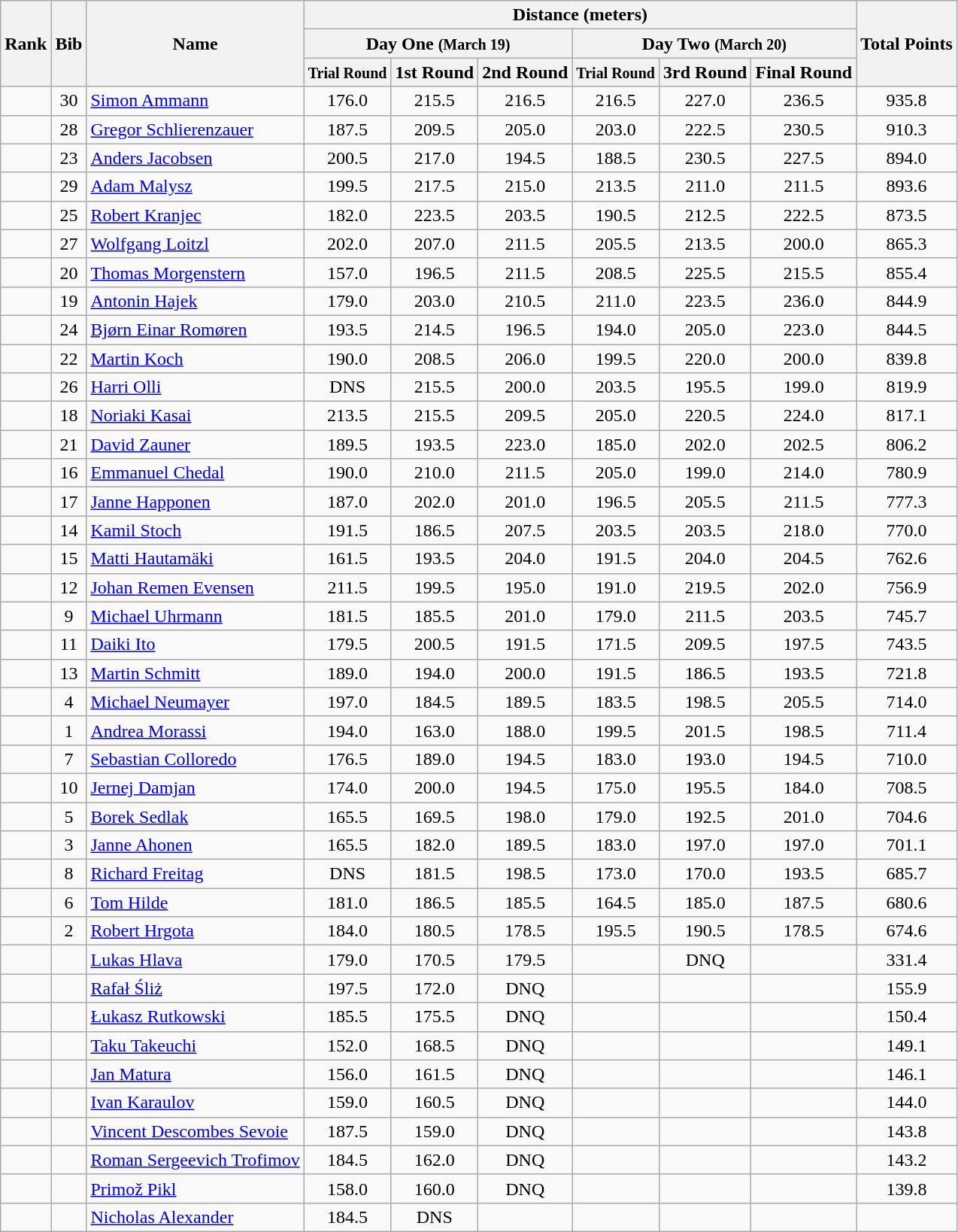<table class="wikitable sortable" style="text-align:center">
<tr>
<th rowspan=3>Rank</th>
<th rowspan=3>Bib</th>
<th rowspan=3>Name</th>
<th colspan=6>Distance (meters)</th>
<th rowspan=3>Total Points</th>
</tr>
<tr>
<th colspan=3>Day One <small>(March 19)</small></th>
<th colspan=3>Day Two <small>(March 20)</small></th>
</tr>
<tr>
<th><small>Trial Round</small></th>
<th><strong>1st Round</strong></th>
<th><strong>2nd Round</strong></th>
<th><small>Trial Round</small></th>
<th><strong>3rd Round</strong></th>
<th><strong>Final Round</strong></th>
</tr>
<tr>
<td></td>
<td>30</td>
<td align=left> <a href='#'>Simon Ammann</a></td>
<td align=center>176.0</td>
<td align=center>215.5</td>
<td align=center>216.5</td>
<td align=center>216.5</td>
<td align=center>227.0</td>
<td align=center>236.5</td>
<td align=center>935.8</td>
</tr>
<tr>
<td></td>
<td>28</td>
<td align=left> <a href='#'>Gregor Schlierenzauer</a></td>
<td align=center>187.5</td>
<td align=center>209.5</td>
<td align=center>205.0</td>
<td align=center>203.0</td>
<td align=center>222.5</td>
<td align=center>230.5</td>
<td align=center>910.3</td>
</tr>
<tr>
<td></td>
<td>23</td>
<td align=left> <a href='#'>Anders Jacobsen</a></td>
<td align=center>200.5</td>
<td align=center>217.0</td>
<td align=center>194.5</td>
<td align=center>188.5</td>
<td align=center>230.5</td>
<td align=center>227.5</td>
<td align=center>894.0</td>
</tr>
<tr>
<td></td>
<td>29</td>
<td align=left> <a href='#'>Adam Malysz</a></td>
<td align=center>199.5</td>
<td align=center>217.5</td>
<td align=center>215.0</td>
<td align=center>213.5</td>
<td align=center>211.0</td>
<td align=center>211.5</td>
<td align=center>893.6</td>
</tr>
<tr>
<td></td>
<td>25</td>
<td align=left> <a href='#'>Robert Kranjec</a></td>
<td align=center>182.0</td>
<td align=center>223.5</td>
<td align=center>203.5</td>
<td align=center>190.5</td>
<td align=center>212.5</td>
<td align=center>222.5</td>
<td align=center>873.5</td>
</tr>
<tr>
<td></td>
<td>27</td>
<td align=left> <a href='#'>Wolfgang Loitzl</a></td>
<td align=center>202.0</td>
<td align=center>207.0</td>
<td align=center>211.5</td>
<td align=center>205.5</td>
<td align=center>213.5</td>
<td align=center>200.0</td>
<td align=center>865.3</td>
</tr>
<tr>
<td></td>
<td>20</td>
<td align=left> <a href='#'>Thomas Morgenstern</a></td>
<td align=center>157.0</td>
<td align=center>196.5</td>
<td align=center>211.5</td>
<td align=center>208.5</td>
<td align=center>225.5</td>
<td align=center>215.5</td>
<td align=center>855.4</td>
</tr>
<tr>
<td></td>
<td>19</td>
<td align=left> <a href='#'>Antonin Hajek</a></td>
<td align=center>179.0</td>
<td align=center>203.0</td>
<td align=center>210.5</td>
<td align=center>211.0</td>
<td align=center>223.5</td>
<td align=center>236.0</td>
<td align=center>844.9</td>
</tr>
<tr>
<td></td>
<td>24</td>
<td align=left> <a href='#'>Bjørn Einar Romøren</a></td>
<td align=center>193.5</td>
<td align=center>214.5</td>
<td align=center>196.5</td>
<td align=center>194.0</td>
<td align=center>205.0</td>
<td align=center>223.0</td>
<td align=center>844.5</td>
</tr>
<tr>
<td></td>
<td>22</td>
<td align=left> <a href='#'>Martin Koch</a></td>
<td align=center>190.0</td>
<td align=center>208.5</td>
<td align=center>206.0</td>
<td align=center>199.5</td>
<td align=center>220.0</td>
<td align=center>200.0</td>
<td align=center>839.8</td>
</tr>
<tr>
<td></td>
<td>26</td>
<td align=left> <a href='#'>Harri Olli</a></td>
<td align=center>DNS</td>
<td align=center>215.5</td>
<td align=center>200.0</td>
<td align=center>203.5</td>
<td align=center>195.5</td>
<td align=center>199.0</td>
<td align=center>819.9</td>
</tr>
<tr>
<td></td>
<td>18</td>
<td align=left> <a href='#'>Noriaki Kasai</a></td>
<td align=center>213.5</td>
<td align=center>215.5</td>
<td align=center>209.5</td>
<td align=center>205.0</td>
<td align=center>220.5</td>
<td align=center>224.0</td>
<td align=center>817.1</td>
</tr>
<tr>
<td></td>
<td>21</td>
<td align=left> <a href='#'>David Zauner</a></td>
<td align=center>189.5</td>
<td align=center>193.5</td>
<td align=center>223.0</td>
<td align=center>185.0</td>
<td align=center>202.0</td>
<td align=center>202.5</td>
<td align=center>806.2</td>
</tr>
<tr>
<td></td>
<td>16</td>
<td align=left> <a href='#'>Emmanuel Chedal</a></td>
<td align=center>190.0</td>
<td align=center>210.0</td>
<td align=center>211.5</td>
<td align=center>205.0</td>
<td align=center>199.0</td>
<td align=center>214.0</td>
<td align=center>780.9</td>
</tr>
<tr>
<td></td>
<td>17</td>
<td align=left> <a href='#'>Janne Happonen</a></td>
<td align=center>187.0</td>
<td align=center>202.0</td>
<td align=center>201.0</td>
<td align=center>196.5</td>
<td align=center>205.5</td>
<td align=center>211.5</td>
<td align=center>777.3</td>
</tr>
<tr>
<td></td>
<td>14</td>
<td align=left> <a href='#'>Kamil Stoch</a></td>
<td align=center>191.5</td>
<td align=center>186.5</td>
<td align=center>207.5</td>
<td align=center>203.5</td>
<td align=center>203.5</td>
<td align=center>218.0</td>
<td align=center>770.0</td>
</tr>
<tr>
<td></td>
<td>15</td>
<td align=left> <a href='#'>Matti Hautamäki</a></td>
<td align=center>161.5</td>
<td align=center>193.5</td>
<td align=center>204.0</td>
<td align=center>191.5</td>
<td align=center>204.0</td>
<td align=center>204.5</td>
<td align=center>762.6</td>
</tr>
<tr>
<td></td>
<td>12</td>
<td align=left> <a href='#'>Johan Remen Evensen</a></td>
<td align=center>211.5</td>
<td align=center>199.5</td>
<td align=center>195.0</td>
<td align=center>191.0</td>
<td align=center>219.5</td>
<td align=center>202.0</td>
<td align=center>756.9</td>
</tr>
<tr>
<td></td>
<td>9</td>
<td align=left> <a href='#'>Michael Uhrmann</a></td>
<td align=center>181.5</td>
<td align=center>185.5</td>
<td align=center>201.0</td>
<td align=center>179.0</td>
<td align=center>211.5</td>
<td align=center>203.5</td>
<td align=center>745.7</td>
</tr>
<tr>
<td></td>
<td>11</td>
<td align=left> <a href='#'>Daiki Ito</a></td>
<td align=center>179.5</td>
<td align=center>200.5</td>
<td align=center>191.5</td>
<td align=center>171.5</td>
<td align=center>209.5</td>
<td align=center>197.5</td>
<td align=center>743.5</td>
</tr>
<tr>
<td></td>
<td>13</td>
<td align=left> <a href='#'>Martin Schmitt</a></td>
<td align=center>189.0</td>
<td align=center>194.0</td>
<td align=center>200.0</td>
<td align=center>191.5</td>
<td align=center>186.5</td>
<td align=center>193.5</td>
<td align=center>721.8</td>
</tr>
<tr>
<td></td>
<td>4</td>
<td align=left> <a href='#'>Michael Neumayer</a></td>
<td align=center>197.0</td>
<td align=center>184.5</td>
<td align=center>189.5</td>
<td align=center>183.5</td>
<td align=center>198.5</td>
<td align=center>205.5</td>
<td align=center>714.0</td>
</tr>
<tr>
<td></td>
<td>1</td>
<td align=left> <a href='#'>Andrea Morassi</a></td>
<td align=center>194.0</td>
<td align=center>163.0</td>
<td align=center>188.0</td>
<td align=center>199.5</td>
<td align=center>201.5</td>
<td align=center>198.5</td>
<td align=center>711.4</td>
</tr>
<tr>
<td></td>
<td>7</td>
<td align=left> <a href='#'>Sebastian Colloredo</a></td>
<td align=center>176.5</td>
<td align=center>189.0</td>
<td align=center>194.5</td>
<td align=center>183.0</td>
<td align=center>193.0</td>
<td align=center>194.5</td>
<td align=center>710.0</td>
</tr>
<tr>
<td></td>
<td>10</td>
<td align=left> <a href='#'>Jernej Damjan</a></td>
<td align=center>174.0</td>
<td align=center>200.0</td>
<td align=center>194.5</td>
<td align=center>175.0</td>
<td align=center>195.5</td>
<td align=center>184.0</td>
<td align=center>708.5</td>
</tr>
<tr>
<td></td>
<td>5</td>
<td align=left> <a href='#'>Borek Sedlak</a></td>
<td align=center>165.5</td>
<td align=center>169.5</td>
<td align=center>198.0</td>
<td align=center>179.0</td>
<td align=center>192.5</td>
<td align=center>201.0</td>
<td align=center>704.6</td>
</tr>
<tr>
<td></td>
<td>3</td>
<td align=left> <a href='#'>Janne Ahonen</a></td>
<td align=center>165.5</td>
<td align=center>182.0</td>
<td align=center>189.5</td>
<td align=center>183.0</td>
<td align=center>197.0</td>
<td align=center>197.0</td>
<td align=center>701.1</td>
</tr>
<tr>
<td></td>
<td>8</td>
<td align=left> <a href='#'>Richard Freitag</a></td>
<td align=center>DNS</td>
<td align=center>181.5</td>
<td align=center>198.5</td>
<td align=center>173.0</td>
<td align=center>170.0</td>
<td align=center>193.5</td>
<td align=center>685.7</td>
</tr>
<tr>
<td></td>
<td>6</td>
<td align=left> <a href='#'>Tom Hilde</a></td>
<td align=center>181.0</td>
<td align=center>186.5</td>
<td align=center>185.5</td>
<td align=center>164.5</td>
<td align=center>185.0</td>
<td align=center>187.5</td>
<td align=center>680.6</td>
</tr>
<tr>
<td></td>
<td>2</td>
<td align=left> <a href='#'>Robert Hrgota</a></td>
<td align=center>184.0</td>
<td align=center>180.5</td>
<td align=center>178.5</td>
<td align=center>195.5</td>
<td align=center>190.5</td>
<td align=center>178.5</td>
<td align=center>674.6</td>
</tr>
<tr>
<td></td>
<td></td>
<td align=left> <a href='#'>Lukas Hlava</a></td>
<td align=center>179.0</td>
<td align=center>170.5</td>
<td align=center>179.5</td>
<td align=center></td>
<td align=center>DNQ</td>
<td align=center></td>
<td align=center>331.4</td>
</tr>
<tr>
<td></td>
<td></td>
<td align=left> <a href='#'>Rafał Śliż</a></td>
<td align=center>197.5</td>
<td align=center>172.0</td>
<td align=center>DNQ</td>
<td align=center></td>
<td align=center></td>
<td align=center></td>
<td align=center>155.9</td>
</tr>
<tr>
<td></td>
<td></td>
<td align=left> <a href='#'>Łukasz Rutkowski</a></td>
<td align=center>185.5</td>
<td align=center>175.5</td>
<td align=center>DNQ</td>
<td align=center></td>
<td align=center></td>
<td align=center></td>
<td align=center>150.4</td>
</tr>
<tr>
<td></td>
<td></td>
<td align=left> <a href='#'>Taku Takeuchi</a></td>
<td align=center>152.0</td>
<td align=center>168.5</td>
<td align=center>DNQ</td>
<td align=center></td>
<td align=center></td>
<td align=center></td>
<td align=center>149.1</td>
</tr>
<tr>
<td></td>
<td></td>
<td align=left> <a href='#'>Jan Matura</a></td>
<td align=center>156.0</td>
<td align=center>161.5</td>
<td align=center>DNQ</td>
<td align=center></td>
<td align=center></td>
<td align=center></td>
<td align=center>146.1</td>
</tr>
<tr>
<td></td>
<td></td>
<td align=left> <a href='#'>Ivan Karaulov</a></td>
<td align=center>159.0</td>
<td align=center>160.5</td>
<td align=center>DNQ</td>
<td align=center></td>
<td align=center></td>
<td align=center></td>
<td align=center>144.0</td>
</tr>
<tr>
<td></td>
<td></td>
<td align=left> <a href='#'>Vincent Descombes Sevoie</a></td>
<td align=center>187.5</td>
<td align=center>159.0</td>
<td align=center>DNQ</td>
<td align=center></td>
<td align=center></td>
<td align=center></td>
<td align=center>143.8</td>
</tr>
<tr>
<td></td>
<td></td>
<td align=left> <a href='#'>Roman Sergeevich Trofimov</a></td>
<td align=center>184.5</td>
<td align=center>162.0</td>
<td align=center>DNQ</td>
<td align=center></td>
<td align=center></td>
<td align=center></td>
<td align=center>143.2</td>
</tr>
<tr>
<td></td>
<td></td>
<td align=left> <a href='#'>Primož Pikl</a></td>
<td align=center>158.0</td>
<td align=center>160.0</td>
<td align=center>DNQ</td>
<td align=center></td>
<td align=center></td>
<td align=center></td>
<td align=center>139.8</td>
</tr>
<tr>
<td></td>
<td></td>
<td align=left> <a href='#'>Nicholas Alexander</a></td>
<td align=center>184.5</td>
<td align=center>DNS</td>
<td align=center></td>
<td align=center></td>
<td align=center></td>
<td align=center></td>
<td align=center></td>
</tr>
</table>
